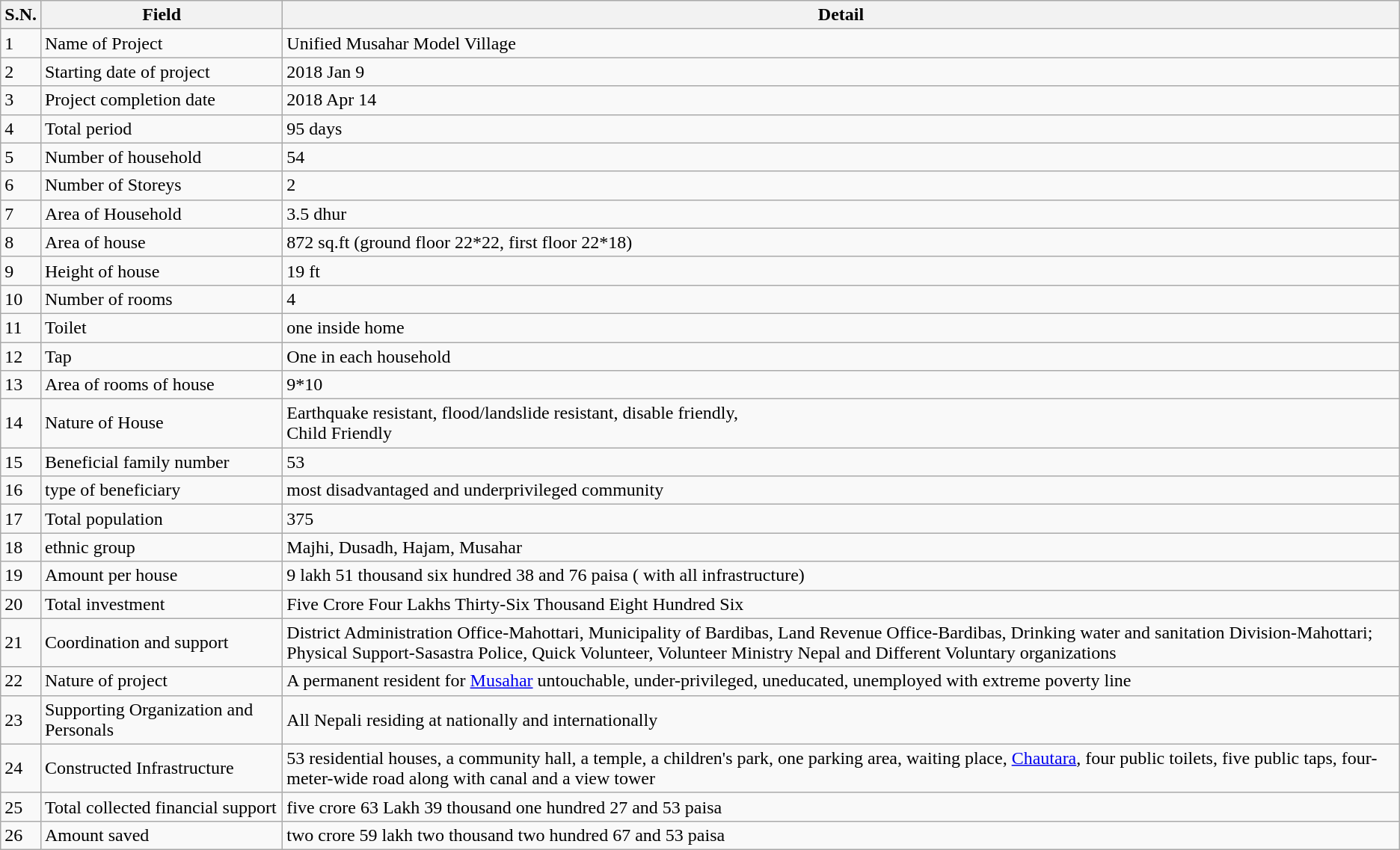<table class="wikitable">
<tr>
<th>S.N.</th>
<th>Field</th>
<th>Detail</th>
</tr>
<tr>
<td>1</td>
<td>Name of Project</td>
<td>Unified Musahar Model Village</td>
</tr>
<tr>
<td>2</td>
<td>Starting date of project</td>
<td>2018 Jan 9</td>
</tr>
<tr>
<td>3</td>
<td>Project completion date</td>
<td>2018 Apr 14</td>
</tr>
<tr>
<td>4</td>
<td>Total period</td>
<td>95 days</td>
</tr>
<tr>
<td>5</td>
<td>Number of household</td>
<td>54</td>
</tr>
<tr>
<td>6</td>
<td>Number of Storeys</td>
<td>2</td>
</tr>
<tr>
<td>7</td>
<td>Area of Household</td>
<td>3.5 dhur</td>
</tr>
<tr>
<td>8</td>
<td>Area of house</td>
<td>872 sq.ft (ground floor 22*22,  first floor 22*18)</td>
</tr>
<tr>
<td>9</td>
<td>Height of house</td>
<td>19 ft</td>
</tr>
<tr>
<td>10</td>
<td>Number of rooms</td>
<td>4</td>
</tr>
<tr>
<td>11</td>
<td>Toilet</td>
<td>one inside home</td>
</tr>
<tr>
<td>12</td>
<td>Tap</td>
<td>One in each household</td>
</tr>
<tr>
<td>13</td>
<td>Area of rooms of house</td>
<td>9*10</td>
</tr>
<tr>
<td>14</td>
<td>Nature of House</td>
<td>Earthquake resistant,  flood/landslide resistant, disable friendly,<br>Child Friendly</td>
</tr>
<tr>
<td>15</td>
<td>Beneficial family number</td>
<td>53</td>
</tr>
<tr>
<td>16</td>
<td>type of beneficiary</td>
<td>most disadvantaged and  underprivileged community</td>
</tr>
<tr>
<td>17</td>
<td>Total population</td>
<td>375</td>
</tr>
<tr>
<td>18</td>
<td>ethnic group</td>
<td>Majhi, Dusadh, Hajam, Musahar</td>
</tr>
<tr>
<td>19</td>
<td>Amount per house</td>
<td>9 lakh 51 thousand six hundred 38  and 76 paisa ( with all infrastructure)</td>
</tr>
<tr>
<td>20</td>
<td>Total investment</td>
<td>Five Crore Four Lakhs Thirty-Six  Thousand Eight Hundred Six</td>
</tr>
<tr>
<td>21</td>
<td>Coordination and support</td>
<td>District Administration  Office-Mahottari, Municipality of Bardibas, Land Revenue Office-Bardibas,  Drinking water and sanitation Division-Mahottari;<br>Physical Support-Sasastra Police,  Quick Volunteer, Volunteer Ministry Nepal and Different Voluntary  organizations</td>
</tr>
<tr>
<td>22</td>
<td>Nature of project</td>
<td>A permanent resident for <a href='#'>Musahar</a> untouchable, under-privileged, uneducated, unemployed with extreme poverty  line</td>
</tr>
<tr>
<td>23</td>
<td>Supporting Organization and  Personals</td>
<td>All Nepali residing at nationally  and internationally</td>
</tr>
<tr>
<td>24</td>
<td>Constructed Infrastructure</td>
<td>53 residential houses, a community hall, a temple, a children's park, one parking area, waiting place, <a href='#'>Chautara</a>, four public toilets, five public taps, four-meter-wide road along with canal and a view tower</td>
</tr>
<tr>
<td>25</td>
<td>Total collected financial support</td>
<td>five crore 63 Lakh 39 thousand one  hundred 27 and 53 paisa</td>
</tr>
<tr>
<td>26</td>
<td>Amount saved</td>
<td>two crore 59 lakh two thousand two  hundred 67 and 53 paisa</td>
</tr>
</table>
